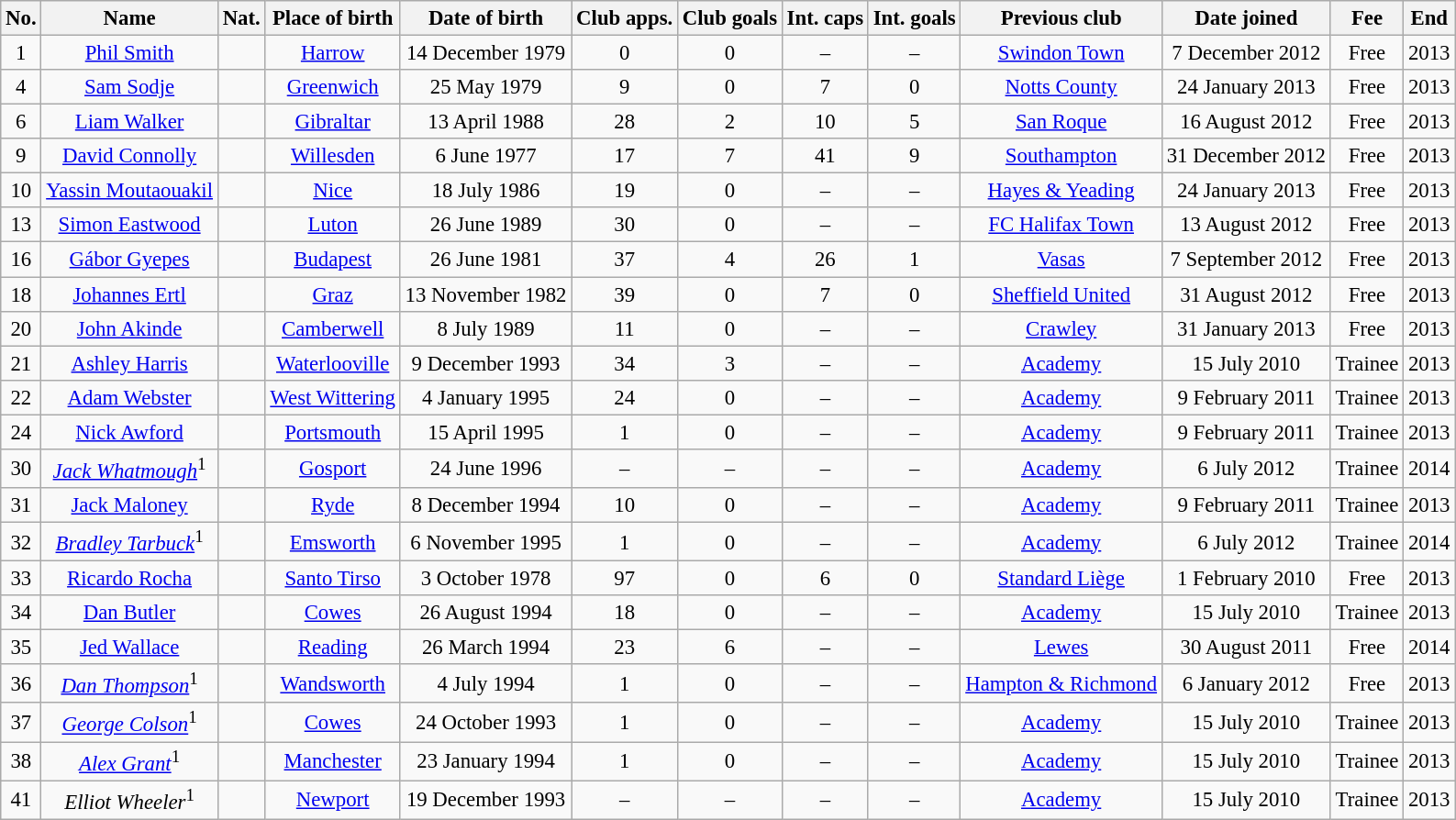<table class="wikitable" style="text-align:center; font-size:95%;">
<tr>
<th>No.</th>
<th>Name</th>
<th>Nat.</th>
<th>Place of birth</th>
<th>Date of birth</th>
<th>Club apps.</th>
<th>Club goals</th>
<th>Int. caps</th>
<th>Int. goals</th>
<th>Previous club</th>
<th>Date joined</th>
<th>Fee</th>
<th>End</th>
</tr>
<tr>
<td>1</td>
<td><a href='#'>Phil Smith</a></td>
<td></td>
<td><a href='#'>Harrow</a></td>
<td>14 December 1979</td>
<td>0</td>
<td>0</td>
<td>–</td>
<td>–</td>
<td><a href='#'>Swindon Town</a></td>
<td>7 December 2012</td>
<td>Free</td>
<td>2013</td>
</tr>
<tr>
<td>4</td>
<td><a href='#'>Sam Sodje</a></td>
<td></td>
<td><a href='#'>Greenwich</a> </td>
<td>25 May 1979</td>
<td>9</td>
<td>0</td>
<td>7</td>
<td>0</td>
<td><a href='#'>Notts County</a></td>
<td>24 January 2013</td>
<td>Free</td>
<td>2013</td>
</tr>
<tr>
<td>6</td>
<td><a href='#'>Liam Walker</a></td>
<td></td>
<td><a href='#'>Gibraltar</a></td>
<td>13 April 1988</td>
<td>28</td>
<td>2</td>
<td>10</td>
<td>5</td>
<td><a href='#'>San Roque</a> </td>
<td>16 August 2012</td>
<td>Free</td>
<td>2013</td>
</tr>
<tr>
<td>9</td>
<td><a href='#'>David Connolly</a></td>
<td></td>
<td><a href='#'>Willesden</a> </td>
<td>6 June 1977</td>
<td>17</td>
<td>7</td>
<td>41</td>
<td>9</td>
<td><a href='#'>Southampton</a></td>
<td>31 December 2012</td>
<td>Free</td>
<td>2013</td>
</tr>
<tr>
<td>10</td>
<td><a href='#'>Yassin Moutaouakil</a></td>
<td></td>
<td><a href='#'>Nice</a></td>
<td>18 July 1986</td>
<td>19</td>
<td>0</td>
<td>–</td>
<td>–</td>
<td><a href='#'>Hayes & Yeading</a></td>
<td>24 January 2013</td>
<td>Free</td>
<td>2013</td>
</tr>
<tr>
<td>13</td>
<td><a href='#'>Simon Eastwood</a></td>
<td></td>
<td><a href='#'>Luton</a></td>
<td>26 June 1989</td>
<td>30</td>
<td>0</td>
<td>–</td>
<td>–</td>
<td><a href='#'>FC Halifax Town</a></td>
<td>13 August 2012</td>
<td>Free</td>
<td>2013</td>
</tr>
<tr>
<td>16</td>
<td><a href='#'>Gábor Gyepes</a></td>
<td></td>
<td><a href='#'>Budapest</a></td>
<td>26 June 1981</td>
<td>37</td>
<td>4</td>
<td>26</td>
<td>1</td>
<td><a href='#'>Vasas</a> </td>
<td>7 September 2012</td>
<td>Free</td>
<td>2013</td>
</tr>
<tr>
<td>18</td>
<td><a href='#'>Johannes Ertl</a></td>
<td></td>
<td><a href='#'>Graz</a></td>
<td>13 November 1982</td>
<td>39</td>
<td>0</td>
<td>7</td>
<td>0</td>
<td><a href='#'>Sheffield United</a></td>
<td>31 August 2012</td>
<td>Free</td>
<td>2013</td>
</tr>
<tr>
<td>20</td>
<td><a href='#'>John Akinde</a></td>
<td></td>
<td><a href='#'>Camberwell</a></td>
<td>8 July 1989</td>
<td>11</td>
<td>0</td>
<td>–</td>
<td>–</td>
<td><a href='#'>Crawley</a></td>
<td>31 January 2013</td>
<td>Free</td>
<td>2013</td>
</tr>
<tr>
<td>21</td>
<td><a href='#'>Ashley Harris</a></td>
<td></td>
<td><a href='#'>Waterlooville</a></td>
<td>9 December 1993</td>
<td>34</td>
<td>3</td>
<td>–</td>
<td>–</td>
<td><a href='#'>Academy</a></td>
<td>15 July 2010</td>
<td>Trainee</td>
<td>2013</td>
</tr>
<tr>
<td>22</td>
<td><a href='#'>Adam Webster</a></td>
<td></td>
<td><a href='#'>West Wittering</a></td>
<td>4 January 1995</td>
<td>24</td>
<td>0</td>
<td>–</td>
<td>–</td>
<td><a href='#'>Academy</a></td>
<td>9 February 2011</td>
<td>Trainee</td>
<td>2013</td>
</tr>
<tr>
<td>24</td>
<td><a href='#'>Nick Awford</a></td>
<td></td>
<td><a href='#'>Portsmouth</a></td>
<td>15 April 1995</td>
<td>1</td>
<td>0</td>
<td>–</td>
<td>–</td>
<td><a href='#'>Academy</a></td>
<td>9 February 2011</td>
<td>Trainee</td>
<td>2013</td>
</tr>
<tr>
<td>30</td>
<td><em><a href='#'>Jack Whatmough</a></em><sup>1</sup></td>
<td></td>
<td><a href='#'>Gosport</a></td>
<td>24 June 1996</td>
<td>–</td>
<td>–</td>
<td>–</td>
<td>–</td>
<td><a href='#'>Academy</a></td>
<td>6 July 2012</td>
<td>Trainee</td>
<td>2014</td>
</tr>
<tr>
<td>31</td>
<td><a href='#'>Jack Maloney</a></td>
<td></td>
<td><a href='#'>Ryde</a></td>
<td>8 December 1994</td>
<td>10</td>
<td>0</td>
<td>–</td>
<td>–</td>
<td><a href='#'>Academy</a></td>
<td>9 February 2011</td>
<td>Trainee</td>
<td>2013</td>
</tr>
<tr>
<td>32</td>
<td><em><a href='#'>Bradley Tarbuck</a></em><sup>1</sup></td>
<td></td>
<td><a href='#'>Emsworth</a></td>
<td>6 November 1995</td>
<td>1</td>
<td>0</td>
<td>–</td>
<td>–</td>
<td><a href='#'>Academy</a></td>
<td>6 July 2012</td>
<td>Trainee</td>
<td>2014</td>
</tr>
<tr>
<td>33</td>
<td><a href='#'>Ricardo Rocha</a></td>
<td></td>
<td><a href='#'>Santo Tirso</a></td>
<td>3 October 1978</td>
<td>97</td>
<td>0</td>
<td>6</td>
<td>0</td>
<td><a href='#'>Standard Liège</a></td>
<td>1 February 2010</td>
<td>Free</td>
<td>2013</td>
</tr>
<tr>
<td>34</td>
<td><a href='#'>Dan Butler</a></td>
<td></td>
<td><a href='#'>Cowes</a></td>
<td>26 August 1994</td>
<td>18</td>
<td>0</td>
<td>–</td>
<td>–</td>
<td><a href='#'>Academy</a></td>
<td>15 July 2010</td>
<td>Trainee</td>
<td>2013</td>
</tr>
<tr>
<td>35</td>
<td><a href='#'>Jed Wallace</a></td>
<td></td>
<td><a href='#'>Reading</a></td>
<td>26 March 1994</td>
<td>23</td>
<td>6</td>
<td>–</td>
<td>–</td>
<td><a href='#'>Lewes</a></td>
<td>30 August 2011</td>
<td>Free</td>
<td>2014</td>
</tr>
<tr>
<td>36</td>
<td><em><a href='#'>Dan Thompson</a></em><sup>1</sup></td>
<td></td>
<td><a href='#'>Wandsworth</a></td>
<td>4 July 1994</td>
<td>1</td>
<td>0</td>
<td>–</td>
<td>–</td>
<td><a href='#'>Hampton & Richmond</a></td>
<td>6 January 2012</td>
<td>Free</td>
<td>2013</td>
</tr>
<tr>
<td>37</td>
<td><em><a href='#'>George Colson</a></em><sup>1</sup></td>
<td></td>
<td><a href='#'>Cowes</a> </td>
<td>24 October 1993</td>
<td>1</td>
<td>0</td>
<td>–</td>
<td>–</td>
<td><a href='#'>Academy</a></td>
<td>15 July 2010</td>
<td>Trainee</td>
<td>2013</td>
</tr>
<tr>
<td>38</td>
<td><em><a href='#'>Alex Grant</a></em><sup>1</sup></td>
<td></td>
<td><a href='#'>Manchester</a> </td>
<td>23 January 1994</td>
<td>1</td>
<td>0</td>
<td>–</td>
<td>–</td>
<td><a href='#'>Academy</a></td>
<td>15 July 2010</td>
<td>Trainee</td>
<td>2013</td>
</tr>
<tr>
<td>41</td>
<td><em>Elliot Wheeler</em><sup>1</sup></td>
<td></td>
<td><a href='#'>Newport</a></td>
<td>19 December 1993</td>
<td>–</td>
<td>–</td>
<td>–</td>
<td>–</td>
<td><a href='#'>Academy</a></td>
<td>15 July 2010</td>
<td>Trainee</td>
<td>2013</td>
</tr>
</table>
